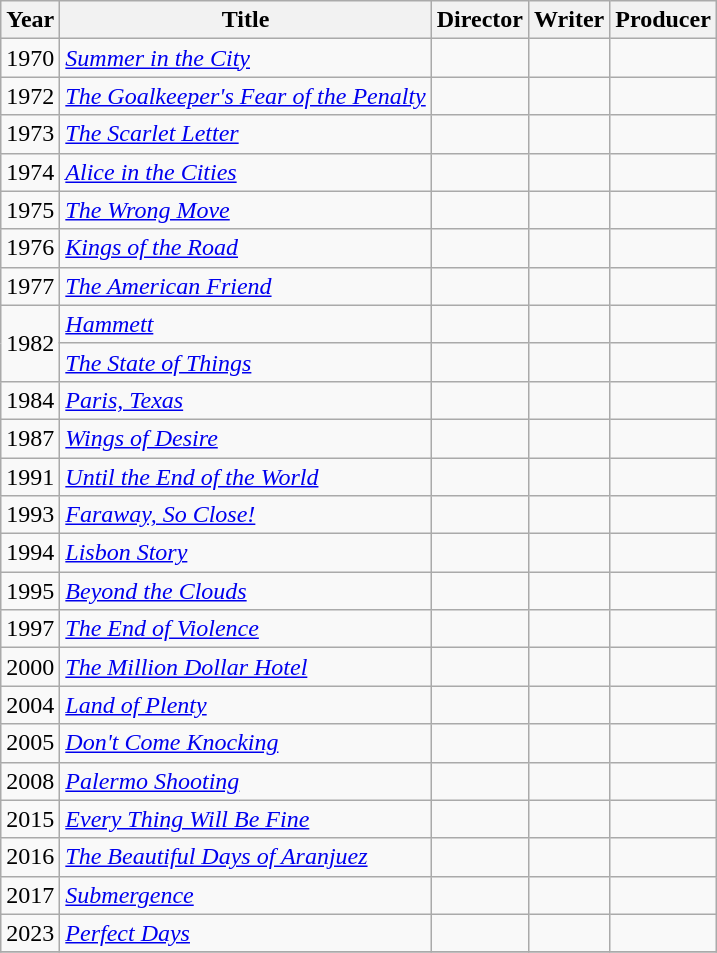<table class="wikitable">
<tr>
<th>Year</th>
<th>Title</th>
<th>Director</th>
<th>Writer</th>
<th>Producer</th>
</tr>
<tr>
<td>1970</td>
<td><em><a href='#'>Summer in the City</a></em></td>
<td></td>
<td></td>
<td></td>
</tr>
<tr>
<td>1972</td>
<td><em><a href='#'>The Goalkeeper's Fear of the Penalty</a></em></td>
<td></td>
<td></td>
<td></td>
</tr>
<tr>
<td>1973</td>
<td><em><a href='#'>The Scarlet Letter</a></em></td>
<td></td>
<td></td>
<td></td>
</tr>
<tr>
<td>1974</td>
<td><em><a href='#'>Alice in the Cities</a></em></td>
<td></td>
<td></td>
<td></td>
</tr>
<tr>
<td>1975</td>
<td><em><a href='#'>The Wrong Move</a></em></td>
<td></td>
<td></td>
<td></td>
</tr>
<tr>
<td>1976</td>
<td><em><a href='#'>Kings of the Road</a></em></td>
<td></td>
<td></td>
<td></td>
</tr>
<tr>
<td>1977</td>
<td><em><a href='#'>The American Friend</a></em></td>
<td></td>
<td></td>
<td></td>
</tr>
<tr>
<td rowspan="2">1982</td>
<td><em><a href='#'>Hammett</a></em></td>
<td></td>
<td></td>
<td></td>
</tr>
<tr>
<td><em><a href='#'>The State of Things</a></em></td>
<td></td>
<td></td>
<td></td>
</tr>
<tr>
<td>1984</td>
<td><em><a href='#'>Paris, Texas</a></em></td>
<td></td>
<td></td>
<td></td>
</tr>
<tr>
<td>1987</td>
<td><em><a href='#'>Wings of Desire</a></em></td>
<td></td>
<td></td>
<td></td>
</tr>
<tr>
<td>1991</td>
<td><em><a href='#'>Until the End of the World</a></em></td>
<td></td>
<td></td>
<td></td>
</tr>
<tr>
<td>1993</td>
<td><em><a href='#'>Faraway, So Close!</a></em></td>
<td></td>
<td></td>
<td></td>
</tr>
<tr>
<td>1994</td>
<td><em><a href='#'>Lisbon Story</a></em></td>
<td></td>
<td></td>
<td></td>
</tr>
<tr>
<td>1995</td>
<td><em><a href='#'>Beyond the Clouds</a></em></td>
<td></td>
<td></td>
<td></td>
</tr>
<tr>
<td>1997</td>
<td><em><a href='#'>The End of Violence</a></em></td>
<td></td>
<td></td>
<td></td>
</tr>
<tr>
<td>2000</td>
<td><em><a href='#'>The Million Dollar Hotel</a></em></td>
<td></td>
<td></td>
<td></td>
</tr>
<tr>
<td>2004</td>
<td><em><a href='#'>Land of Plenty</a></em></td>
<td></td>
<td></td>
<td></td>
</tr>
<tr>
<td>2005</td>
<td><em><a href='#'>Don't Come Knocking</a></em></td>
<td></td>
<td></td>
<td></td>
</tr>
<tr>
<td>2008</td>
<td><em><a href='#'>Palermo Shooting</a></em></td>
<td></td>
<td></td>
<td></td>
</tr>
<tr>
<td>2015</td>
<td><em><a href='#'>Every Thing Will Be Fine</a></em></td>
<td></td>
<td></td>
<td></td>
</tr>
<tr>
<td>2016</td>
<td><em><a href='#'>The Beautiful Days of Aranjuez</a></em></td>
<td></td>
<td></td>
<td></td>
</tr>
<tr>
<td>2017</td>
<td><em><a href='#'>Submergence</a></em></td>
<td></td>
<td></td>
<td></td>
</tr>
<tr>
<td>2023</td>
<td><em><a href='#'>Perfect Days</a></em></td>
<td></td>
<td></td>
<td></td>
</tr>
<tr>
</tr>
</table>
